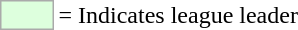<table>
<tr>
<td style="background:#DDFFDD; border:1px solid #aaa; width:2em;"></td>
<td>= Indicates league leader</td>
</tr>
</table>
